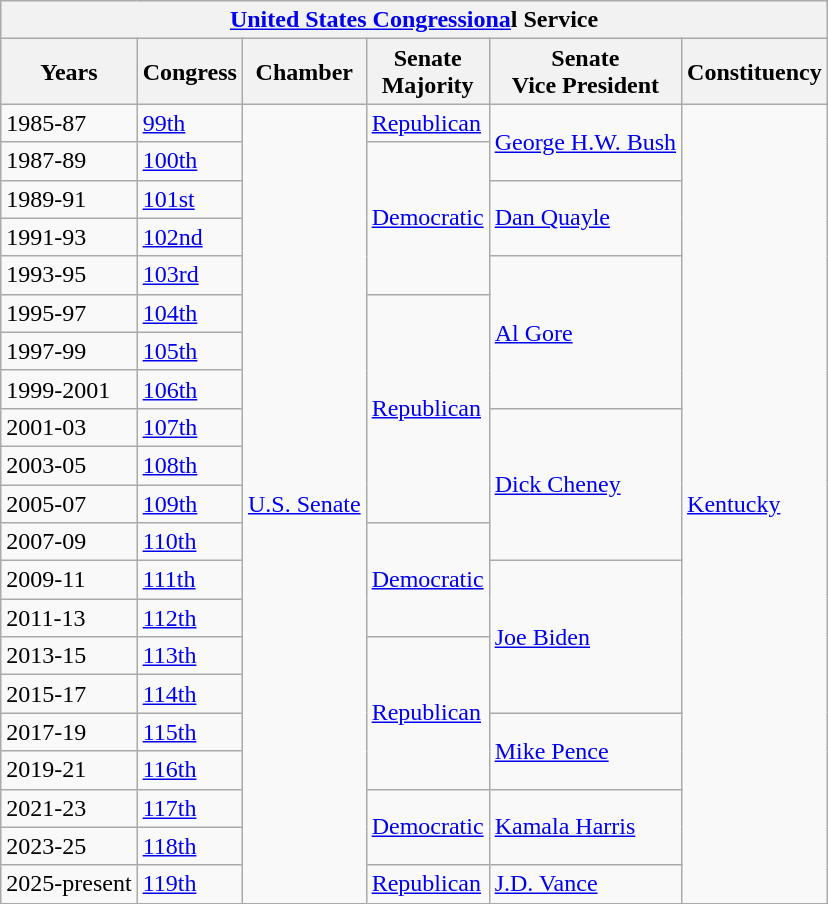<table class="wikitable">
<tr>
<th colspan="6"><a href='#'>United States Congressiona</a>l Service</th>
</tr>
<tr>
<th>Years</th>
<th>Congress</th>
<th>Chamber</th>
<th>Senate<br>Majority</th>
<th>Senate<br>Vice President</th>
<th>Constituency</th>
</tr>
<tr>
<td>1985-87</td>
<td><a href='#'>99th</a></td>
<td rowspan="21"><a href='#'>U.S. Senate</a></td>
<td><a href='#'>Republican</a></td>
<td rowspan="2"><a href='#'>George H.W. Bush</a></td>
<td rowspan="21"><a href='#'>Kentucky</a></td>
</tr>
<tr>
<td>1987-89</td>
<td><a href='#'>100th</a></td>
<td rowspan="4"><a href='#'>Democratic</a></td>
</tr>
<tr>
<td>1989-91</td>
<td><a href='#'>101st</a></td>
<td rowspan="2"><a href='#'>Dan Quayle</a></td>
</tr>
<tr>
<td>1991-93</td>
<td><a href='#'>102nd</a></td>
</tr>
<tr>
<td>1993-95</td>
<td><a href='#'>103rd</a></td>
<td rowspan="4"><a href='#'>Al Gore</a></td>
</tr>
<tr>
<td>1995-97</td>
<td><a href='#'>104th</a></td>
<td rowspan="6"><a href='#'>Republican</a></td>
</tr>
<tr>
<td>1997-99</td>
<td><a href='#'>105th</a></td>
</tr>
<tr>
<td>1999-2001</td>
<td><a href='#'>106th</a></td>
</tr>
<tr>
<td>2001-03</td>
<td><a href='#'>107th</a></td>
<td rowspan="4"><a href='#'>Dick Cheney</a></td>
</tr>
<tr>
<td>2003-05</td>
<td><a href='#'>108th</a></td>
</tr>
<tr>
<td>2005-07</td>
<td><a href='#'>109th</a></td>
</tr>
<tr>
<td>2007-09</td>
<td><a href='#'>110th</a></td>
<td rowspan="3"><a href='#'>Democratic</a></td>
</tr>
<tr>
<td>2009-11</td>
<td><a href='#'>111th</a></td>
<td rowspan="4"><a href='#'>Joe Biden</a></td>
</tr>
<tr>
<td>2011-13</td>
<td><a href='#'>112th</a></td>
</tr>
<tr>
<td>2013-15</td>
<td><a href='#'>113th</a></td>
<td rowspan="4"><a href='#'>Republican</a></td>
</tr>
<tr>
<td>2015-17</td>
<td><a href='#'>114th</a></td>
</tr>
<tr>
<td>2017-19</td>
<td><a href='#'>115th</a></td>
<td rowspan="2"><a href='#'>Mike Pence</a></td>
</tr>
<tr>
<td>2019-21</td>
<td><a href='#'>116th</a></td>
</tr>
<tr>
<td>2021-23</td>
<td><a href='#'>117th</a></td>
<td rowspan="2"><a href='#'>Democratic</a></td>
<td rowspan="2"><a href='#'>Kamala Harris</a></td>
</tr>
<tr>
<td>2023-25</td>
<td><a href='#'>118th</a></td>
</tr>
<tr>
<td>2025-present</td>
<td><a href='#'>119th</a></td>
<td><a href='#'>Republican</a></td>
<td><a href='#'>J.D. Vance</a></td>
</tr>
</table>
